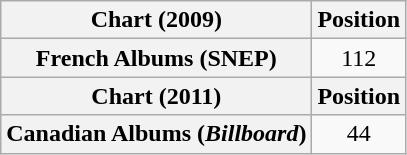<table class="wikitable plainrowheaders" style="text-align:center">
<tr>
<th scope="col">Chart (2009)</th>
<th scope="col">Position</th>
</tr>
<tr>
<th scope="row">French Albums (SNEP)</th>
<td>112</td>
</tr>
<tr>
<th scope="col">Chart (2011)</th>
<th scope="col">Position</th>
</tr>
<tr>
<th scope="row">Canadian Albums (<em>Billboard</em>)</th>
<td>44</td>
</tr>
</table>
